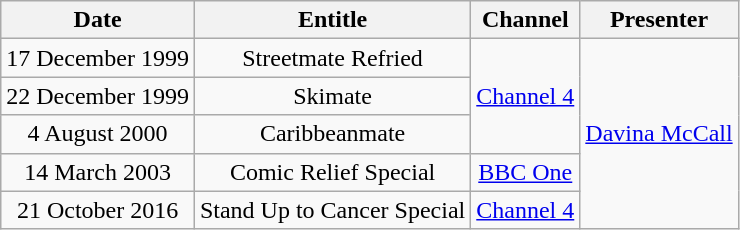<table class="wikitable" style="text-align:center;">
<tr>
<th>Date</th>
<th>Entitle</th>
<th>Channel</th>
<th>Presenter</th>
</tr>
<tr>
<td>17 December 1999</td>
<td>Streetmate Refried</td>
<td rowspan="3"><a href='#'>Channel 4</a></td>
<td rowspan="5"><a href='#'>Davina McCall</a></td>
</tr>
<tr>
<td>22 December 1999</td>
<td>Skimate</td>
</tr>
<tr>
<td>4 August 2000</td>
<td>Caribbeanmate</td>
</tr>
<tr>
<td>14 March 2003</td>
<td>Comic Relief Special</td>
<td><a href='#'>BBC One</a></td>
</tr>
<tr>
<td>21 October 2016</td>
<td>Stand Up to Cancer Special</td>
<td><a href='#'>Channel 4</a></td>
</tr>
</table>
